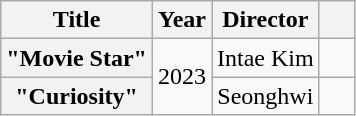<table class="wikitable plainrowheaders" style="text-align:center">
<tr>
<th scope="col">Title</th>
<th scope="col">Year</th>
<th scope="col">Director</th>
<th scope="col" style="width:1em"></th>
</tr>
<tr>
<th scope="row">"Movie Star"</th>
<td rowspan="2">2023</td>
<td>Intae Kim</td>
<td></td>
</tr>
<tr>
<th scope="row">"Curiosity"</th>
<td>Seonghwi</td>
<td></td>
</tr>
</table>
